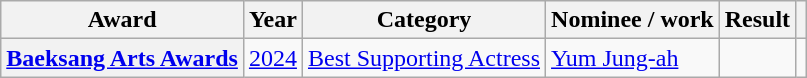<table class="wikitable plainrowheaders sortable">
<tr>
<th scope="col">Award</th>
<th scope="col">Year</th>
<th scope="col">Category</th>
<th scope="col">Nominee / work</th>
<th scope="col">Result</th>
<th scope="col" class="unsortable"></th>
</tr>
<tr>
<th scope="row"><a href='#'>Baeksang Arts Awards</a></th>
<td style="text-align:center"><a href='#'>2024</a></td>
<td><a href='#'>Best Supporting Actress</a></td>
<td><a href='#'>Yum Jung-ah</a></td>
<td></td>
<td style="text-align:center"></td>
</tr>
</table>
